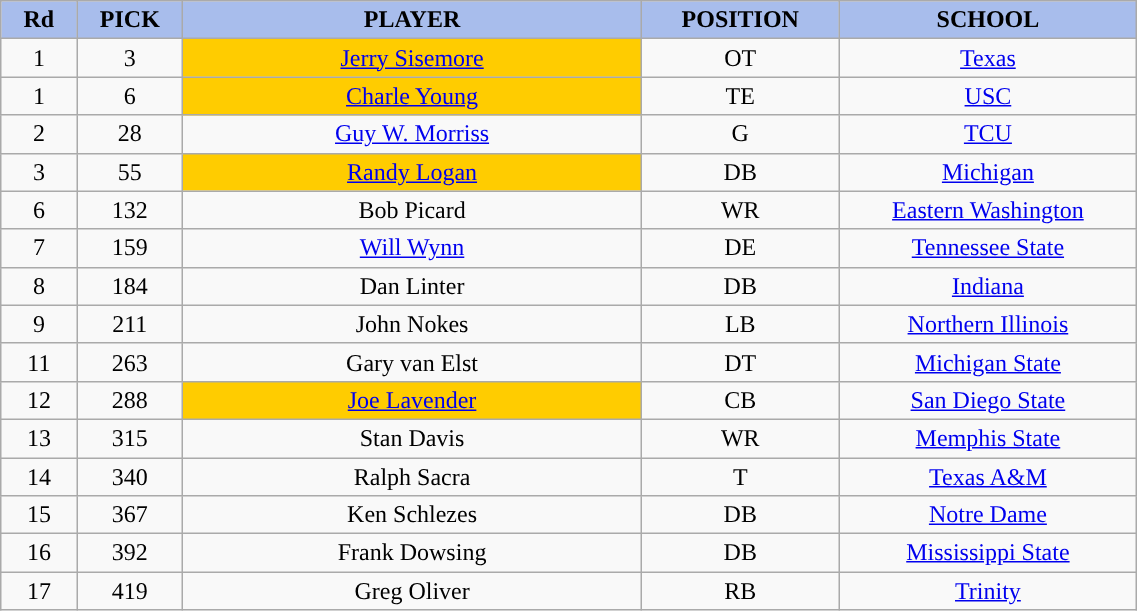<table class="wikitable sortable sortable" style="width:60%">
<tr>
<th style="background:#A8BDEC;" width=1%>Rd</th>
<th width=1% style="background:#A8BDEC;">PICK</th>
<th width=10% style="background:#A8BDEC;">PLAYER</th>
<th width=2% style="background:#A8BDEC;">POSITION</th>
<th width=5% style="background:#A8BDEC;">SCHOOL</th>
</tr>
<tr align="center">
<td>1</td>
<td>3</td>
<td style="background:#fc0;"><a href='#'>Jerry Sisemore</a></td>
<td>OT</td>
<td><a href='#'>Texas</a></td>
</tr>
<tr align="center">
<td>1</td>
<td>6</td>
<td style="background:#fc0;"><a href='#'>Charle Young</a></td>
<td>TE</td>
<td><a href='#'>USC</a></td>
</tr>
<tr align="center" bgcolor="">
<td>2</td>
<td>28</td>
<td><a href='#'>Guy W. Morriss</a></td>
<td>G</td>
<td><a href='#'>TCU</a></td>
</tr>
<tr align="center" bgcolor="">
<td>3</td>
<td>55</td>
<td style="background:#fc0;"><a href='#'>Randy Logan</a></td>
<td>DB</td>
<td><a href='#'>Michigan</a></td>
</tr>
<tr align="center" bgcolor="">
<td>6</td>
<td>132</td>
<td>Bob Picard</td>
<td>WR</td>
<td><a href='#'>Eastern Washington</a></td>
</tr>
<tr align="center" bgcolor="">
<td>7</td>
<td>159</td>
<td><a href='#'>Will Wynn</a></td>
<td>DE</td>
<td><a href='#'>Tennessee State</a></td>
</tr>
<tr align="center" bgcolor="">
<td>8</td>
<td>184</td>
<td>Dan Linter</td>
<td>DB</td>
<td><a href='#'>Indiana</a></td>
</tr>
<tr align="center" bgcolor="">
<td>9</td>
<td>211</td>
<td>John Nokes</td>
<td>LB</td>
<td><a href='#'>Northern Illinois</a></td>
</tr>
<tr align="center" bgcolor="">
<td>11</td>
<td>263</td>
<td>Gary van Elst</td>
<td>DT</td>
<td><a href='#'>Michigan State</a></td>
</tr>
<tr align="center" bgcolor="">
<td>12</td>
<td>288</td>
<td style="background:#fc0;"><a href='#'>Joe Lavender</a></td>
<td>CB</td>
<td><a href='#'>San Diego State</a></td>
</tr>
<tr align="center" bgcolor="">
<td>13</td>
<td>315</td>
<td>Stan Davis</td>
<td>WR</td>
<td><a href='#'>Memphis State</a></td>
</tr>
<tr align="center" bgcolor="">
<td>14</td>
<td>340</td>
<td>Ralph Sacra</td>
<td>T</td>
<td><a href='#'>Texas A&M</a></td>
</tr>
<tr align="center" bgcolor="">
<td>15</td>
<td>367</td>
<td>Ken Schlezes</td>
<td>DB</td>
<td><a href='#'>Notre Dame</a></td>
</tr>
<tr align="center" bgcolor="">
<td>16</td>
<td>392</td>
<td>Frank Dowsing</td>
<td>DB</td>
<td><a href='#'>Mississippi State</a></td>
</tr>
<tr align="center" bgcolor="">
<td>17</td>
<td>419</td>
<td>Greg Oliver</td>
<td>RB</td>
<td><a href='#'>Trinity</a></td>
</tr>
</table>
